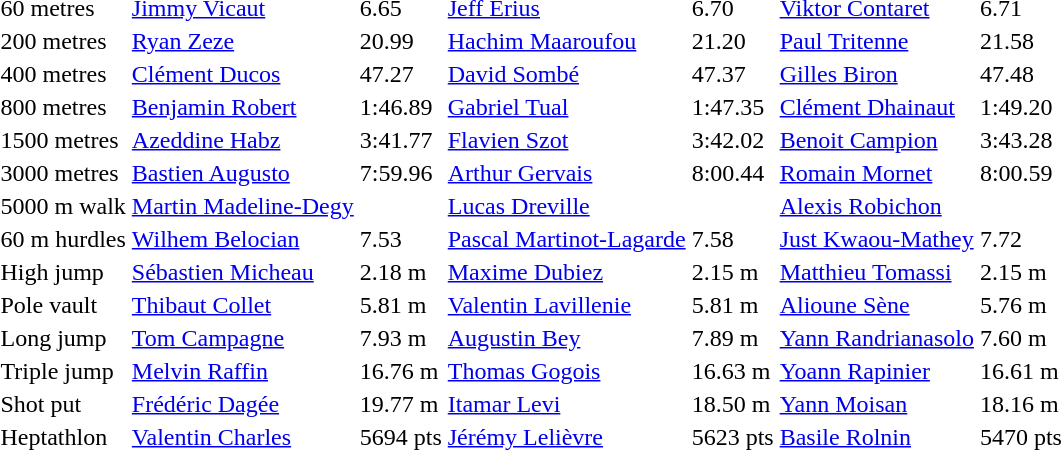<table>
<tr>
<td>60 metres</td>
<td><a href='#'>Jimmy Vicaut</a></td>
<td>6.65</td>
<td><a href='#'>Jeff Erius</a></td>
<td>6.70</td>
<td><a href='#'>Viktor Contaret</a></td>
<td>6.71</td>
</tr>
<tr>
<td>200 metres</td>
<td><a href='#'>Ryan Zeze</a></td>
<td>20.99</td>
<td><a href='#'>Hachim Maaroufou</a></td>
<td>21.20</td>
<td><a href='#'>Paul Tritenne</a></td>
<td>21.58</td>
</tr>
<tr>
<td>400 metres</td>
<td><a href='#'>Clément Ducos</a></td>
<td>47.27</td>
<td><a href='#'>David Sombé</a></td>
<td>47.37</td>
<td><a href='#'>Gilles Biron</a></td>
<td>47.48</td>
</tr>
<tr>
<td>800 metres</td>
<td><a href='#'>Benjamin Robert</a></td>
<td>1:46.89</td>
<td><a href='#'>Gabriel Tual</a></td>
<td>1:47.35</td>
<td><a href='#'>Clément Dhainaut</a></td>
<td>1:49.20</td>
</tr>
<tr>
<td>1500 metres</td>
<td><a href='#'>Azeddine Habz</a></td>
<td>3:41.77</td>
<td><a href='#'>Flavien Szot</a></td>
<td>3:42.02</td>
<td><a href='#'>Benoit Campion</a></td>
<td>3:43.28</td>
</tr>
<tr>
<td>3000 metres</td>
<td><a href='#'>Bastien Augusto</a></td>
<td>7:59.96</td>
<td><a href='#'>Arthur Gervais</a></td>
<td>8:00.44</td>
<td><a href='#'>Romain Mornet</a></td>
<td>8:00.59</td>
</tr>
<tr>
<td>5000 m walk</td>
<td><a href='#'>Martin Madeline-Degy</a></td>
<td></td>
<td><a href='#'>Lucas Dreville</a></td>
<td></td>
<td><a href='#'>Alexis Robichon</a></td>
<td></td>
</tr>
<tr>
<td>60 m hurdles</td>
<td><a href='#'>Wilhem Belocian</a></td>
<td>7.53</td>
<td><a href='#'>Pascal Martinot-Lagarde</a></td>
<td>7.58</td>
<td><a href='#'>Just Kwaou-Mathey</a></td>
<td>7.72</td>
</tr>
<tr>
<td>High jump</td>
<td><a href='#'>Sébastien Micheau</a></td>
<td>2.18 m</td>
<td><a href='#'>Maxime Dubiez</a></td>
<td>2.15 m</td>
<td><a href='#'>Matthieu Tomassi</a></td>
<td>2.15 m</td>
</tr>
<tr>
<td>Pole vault</td>
<td><a href='#'>Thibaut Collet</a></td>
<td>5.81 m</td>
<td><a href='#'>Valentin Lavillenie</a></td>
<td>5.81 m</td>
<td><a href='#'>Alioune Sène</a></td>
<td>5.76 m</td>
</tr>
<tr>
<td>Long jump</td>
<td><a href='#'>Tom Campagne</a></td>
<td>7.93 m</td>
<td><a href='#'>Augustin Bey</a></td>
<td>7.89 m</td>
<td><a href='#'>Yann Randrianasolo</a></td>
<td>7.60 m</td>
</tr>
<tr>
<td>Triple jump</td>
<td><a href='#'>Melvin Raffin</a></td>
<td>16.76 m</td>
<td><a href='#'>Thomas Gogois</a></td>
<td>16.63 m</td>
<td><a href='#'>Yoann Rapinier</a></td>
<td>16.61 m</td>
</tr>
<tr>
<td>Shot put</td>
<td><a href='#'>Frédéric Dagée</a></td>
<td>19.77 m</td>
<td><a href='#'>Itamar Levi</a></td>
<td>18.50 m</td>
<td><a href='#'>Yann Moisan</a></td>
<td>18.16 m</td>
</tr>
<tr>
<td>Heptathlon</td>
<td><a href='#'>Valentin Charles</a></td>
<td>5694 pts</td>
<td><a href='#'>Jérémy Lelièvre</a></td>
<td>5623 pts</td>
<td><a href='#'>Basile Rolnin</a></td>
<td>5470 pts</td>
</tr>
</table>
